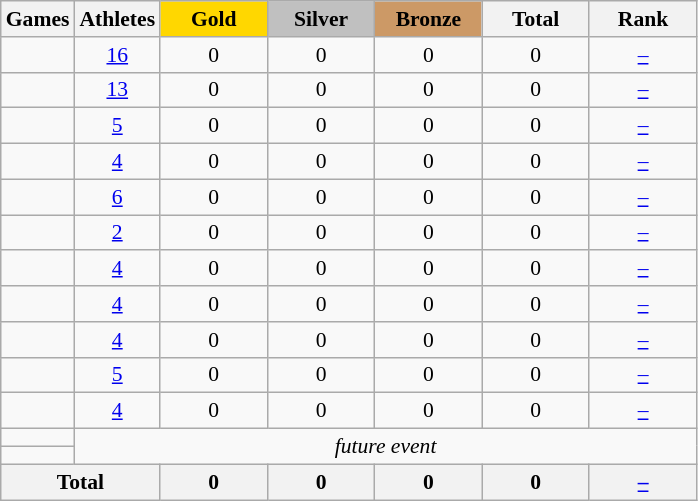<table class="wikitable" style="text-align:center; font-size:90%;">
<tr>
<th>Games</th>
<th>Athletes</th>
<td style="background:gold; width:4.5em; font-weight:bold;">Gold</td>
<td style="background:silver; width:4.5em; font-weight:bold;">Silver</td>
<td style="background:#cc9966; width:4.5em; font-weight:bold;">Bronze</td>
<th style="width:4.5em; font-weight:bold;">Total</th>
<th style="width:4.5em; font-weight:bold;">Rank</th>
</tr>
<tr>
<td align=left></td>
<td><a href='#'>16</a></td>
<td>0</td>
<td>0</td>
<td>0</td>
<td>0</td>
<td><a href='#'>–</a></td>
</tr>
<tr>
<td align=left></td>
<td><a href='#'>13</a></td>
<td>0</td>
<td>0</td>
<td>0</td>
<td>0</td>
<td><a href='#'>–</a></td>
</tr>
<tr>
<td align=left></td>
<td><a href='#'>5</a></td>
<td>0</td>
<td>0</td>
<td>0</td>
<td>0</td>
<td><a href='#'>–</a></td>
</tr>
<tr>
<td align=left></td>
<td><a href='#'>4</a></td>
<td>0</td>
<td>0</td>
<td>0</td>
<td>0</td>
<td><a href='#'>–</a></td>
</tr>
<tr>
<td align=left></td>
<td><a href='#'>6</a></td>
<td>0</td>
<td>0</td>
<td>0</td>
<td>0</td>
<td><a href='#'>–</a></td>
</tr>
<tr>
<td align=left></td>
<td><a href='#'>2</a></td>
<td>0</td>
<td>0</td>
<td>0</td>
<td>0</td>
<td><a href='#'>–</a></td>
</tr>
<tr>
<td align=left></td>
<td><a href='#'>4</a></td>
<td>0</td>
<td>0</td>
<td>0</td>
<td>0</td>
<td><a href='#'>–</a></td>
</tr>
<tr>
<td align=left></td>
<td><a href='#'>4</a></td>
<td>0</td>
<td>0</td>
<td>0</td>
<td>0</td>
<td><a href='#'>–</a></td>
</tr>
<tr>
<td align=left></td>
<td><a href='#'>4</a></td>
<td>0</td>
<td>0</td>
<td>0</td>
<td>0</td>
<td><a href='#'>–</a></td>
</tr>
<tr>
<td align=left></td>
<td><a href='#'>5</a></td>
<td>0</td>
<td>0</td>
<td>0</td>
<td>0</td>
<td><a href='#'>–</a></td>
</tr>
<tr>
<td align=left></td>
<td><a href='#'>4</a></td>
<td>0</td>
<td>0</td>
<td>0</td>
<td>0</td>
<td><a href='#'>–</a></td>
</tr>
<tr>
<td align=left></td>
<td colspan=6; rowspan=2><em>future event</em></td>
</tr>
<tr>
<td align=left></td>
</tr>
<tr>
<th colspan=2>Total</th>
<th>0</th>
<th>0</th>
<th>0</th>
<th>0</th>
<th><a href='#'>–</a></th>
</tr>
</table>
